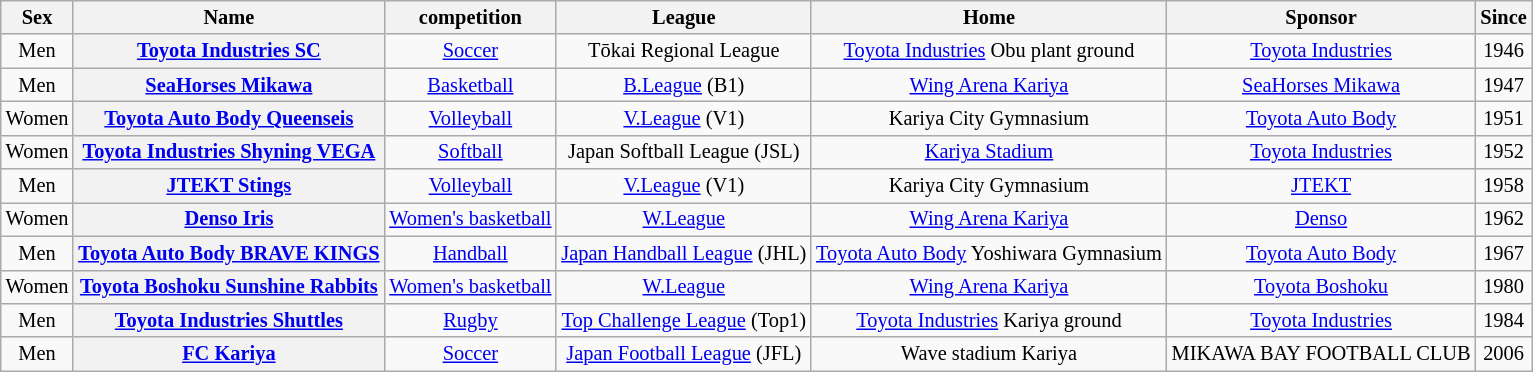<table class="sortable wikitable" style="text-align:center;font-size:85%;">
<tr>
<th>Sex</th>
<th>Name</th>
<th>competition</th>
<th>League</th>
<th>Home</th>
<th>Sponsor</th>
<th>Since</th>
</tr>
<tr>
<td>Men</td>
<th><a href='#'>Toyota Industries SC</a></th>
<td><a href='#'>Soccer</a></td>
<td>Tōkai Regional League</td>
<td><a href='#'>Toyota Industries</a> Obu plant ground</td>
<td><a href='#'>Toyota Industries</a></td>
<td>1946</td>
</tr>
<tr>
<td>Men</td>
<th><a href='#'>SeaHorses Mikawa</a></th>
<td><a href='#'>Basketball</a></td>
<td><a href='#'>B.League</a> (B1)</td>
<td><a href='#'>Wing Arena Kariya</a></td>
<td><a href='#'>SeaHorses Mikawa</a></td>
<td>1947</td>
</tr>
<tr>
<td>Women</td>
<th><a href='#'>Toyota Auto Body Queenseis</a></th>
<td><a href='#'>Volleyball</a></td>
<td><a href='#'>V.League</a> (V1)</td>
<td>Kariya City Gymnasium</td>
<td><a href='#'>Toyota Auto Body</a></td>
<td>1951</td>
</tr>
<tr>
<td>Women</td>
<th><a href='#'>Toyota Industries Shyning VEGA</a></th>
<td><a href='#'>Softball</a></td>
<td>Japan Softball League (JSL)</td>
<td><a href='#'>Kariya Stadium</a></td>
<td><a href='#'>Toyota Industries</a></td>
<td>1952</td>
</tr>
<tr>
<td>Men</td>
<th><a href='#'>JTEKT Stings</a></th>
<td><a href='#'>Volleyball</a></td>
<td><a href='#'>V.League</a> (V1)</td>
<td>Kariya City Gymnasium</td>
<td><a href='#'>JTEKT</a></td>
<td>1958</td>
</tr>
<tr>
<td>Women</td>
<th><a href='#'>Denso Iris</a></th>
<td><a href='#'>Women's basketball</a></td>
<td><a href='#'>W.League</a></td>
<td><a href='#'>Wing Arena Kariya</a></td>
<td><a href='#'>Denso</a></td>
<td>1962</td>
</tr>
<tr>
<td>Men</td>
<th><a href='#'>Toyota Auto Body BRAVE KINGS</a></th>
<td><a href='#'>Handball</a></td>
<td><a href='#'>Japan Handball League</a> (JHL)</td>
<td><a href='#'>Toyota Auto Body</a> Yoshiwara Gymnasium</td>
<td><a href='#'>Toyota Auto Body</a></td>
<td>1967</td>
</tr>
<tr>
<td>Women</td>
<th><a href='#'>Toyota Boshoku Sunshine Rabbits</a></th>
<td><a href='#'>Women's basketball</a></td>
<td><a href='#'>W.League</a></td>
<td><a href='#'>Wing Arena Kariya</a></td>
<td><a href='#'>Toyota Boshoku</a></td>
<td>1980</td>
</tr>
<tr>
<td>Men</td>
<th><a href='#'>Toyota Industries Shuttles</a></th>
<td><a href='#'>Rugby</a></td>
<td><a href='#'>Top Challenge League</a> (Top1)</td>
<td><a href='#'>Toyota Industries</a> Kariya ground</td>
<td><a href='#'>Toyota Industries</a></td>
<td>1984</td>
</tr>
<tr>
<td>Men</td>
<th><a href='#'>FC Kariya</a></th>
<td><a href='#'>Soccer</a></td>
<td><a href='#'>Japan Football League</a> (JFL)</td>
<td>Wave stadium Kariya</td>
<td>MIKAWA BAY FOOTBALL CLUB</td>
<td>2006</td>
</tr>
</table>
